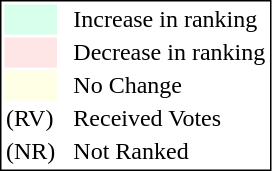<table style="border:1px solid black;">
<tr>
<td style="background:#D8FFEB; width:20px;"></td>
<td> </td>
<td>Increase in ranking</td>
</tr>
<tr>
<td style="background:#FFE6E6; width:20px;"></td>
<td> </td>
<td>Decrease in ranking</td>
</tr>
<tr>
<td style="background:#FFFFE6; width:20px;"></td>
<td> </td>
<td>No Change</td>
</tr>
<tr>
<td>(RV)</td>
<td> </td>
<td>Received Votes</td>
</tr>
<tr>
<td>(NR)</td>
<td> </td>
<td>Not Ranked</td>
</tr>
</table>
